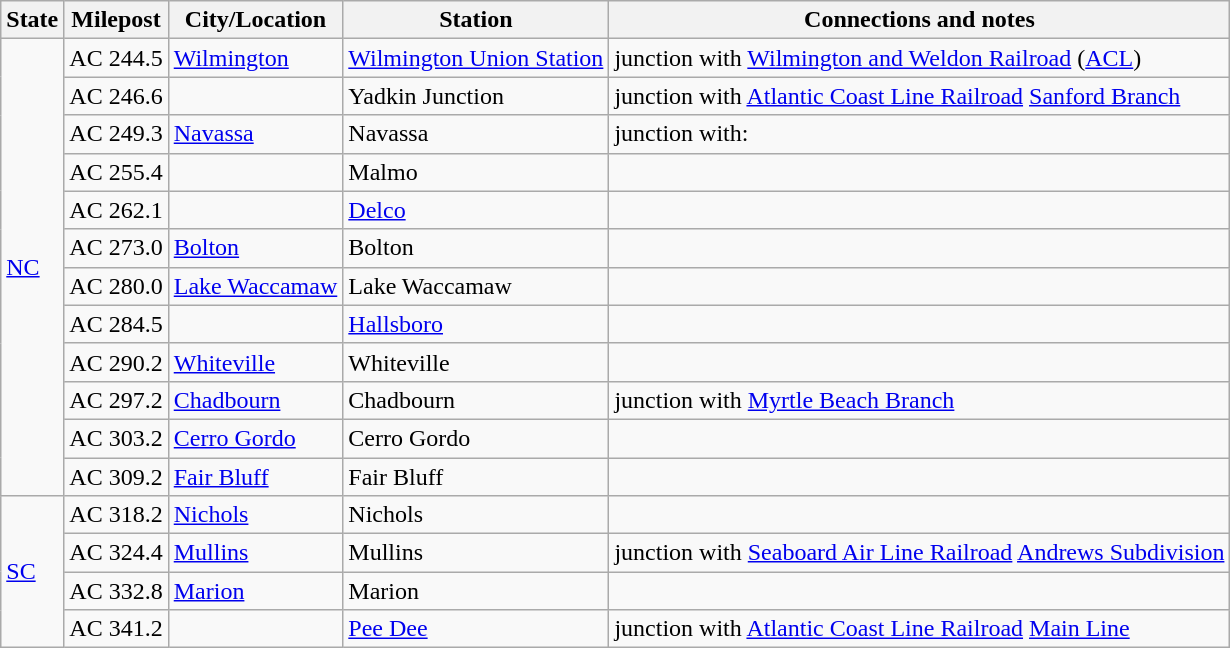<table class="wikitable">
<tr>
<th>State</th>
<th>Milepost</th>
<th>City/Location</th>
<th>Station</th>
<th>Connections and notes</th>
</tr>
<tr>
<td ! rowspan="12"><a href='#'>NC</a></td>
<td>AC 244.5</td>
<td><a href='#'>Wilmington</a></td>
<td><a href='#'>Wilmington Union Station</a></td>
<td>junction with <a href='#'>Wilmington and Weldon Railroad</a> (<a href='#'>ACL</a>)</td>
</tr>
<tr>
<td>AC 246.6</td>
<td></td>
<td>Yadkin Junction</td>
<td>junction with <a href='#'>Atlantic Coast Line Railroad</a> <a href='#'>Sanford Branch</a></td>
</tr>
<tr>
<td>AC 249.3</td>
<td><a href='#'>Navassa</a></td>
<td>Navassa</td>
<td>junction with:</td>
</tr>
<tr>
<td>AC 255.4</td>
<td></td>
<td>Malmo</td>
<td></td>
</tr>
<tr>
<td>AC 262.1</td>
<td></td>
<td><a href='#'>Delco</a></td>
<td></td>
</tr>
<tr>
<td>AC 273.0</td>
<td><a href='#'>Bolton</a></td>
<td>Bolton</td>
<td></td>
</tr>
<tr>
<td>AC 280.0</td>
<td><a href='#'>Lake Waccamaw</a></td>
<td>Lake Waccamaw</td>
<td></td>
</tr>
<tr>
<td>AC 284.5</td>
<td></td>
<td><a href='#'>Hallsboro</a></td>
<td></td>
</tr>
<tr>
<td>AC 290.2</td>
<td><a href='#'>Whiteville</a></td>
<td>Whiteville</td>
<td></td>
</tr>
<tr>
<td>AC 297.2</td>
<td><a href='#'>Chadbourn</a></td>
<td>Chadbourn</td>
<td>junction with <a href='#'>Myrtle Beach Branch</a></td>
</tr>
<tr>
<td>AC 303.2</td>
<td><a href='#'>Cerro Gordo</a></td>
<td>Cerro Gordo</td>
<td></td>
</tr>
<tr>
<td>AC 309.2</td>
<td><a href='#'>Fair Bluff</a></td>
<td>Fair Bluff</td>
<td></td>
</tr>
<tr>
<td ! rowspan="15"><a href='#'>SC</a></td>
<td>AC 318.2</td>
<td><a href='#'>Nichols</a></td>
<td>Nichols</td>
<td></td>
</tr>
<tr>
<td>AC 324.4</td>
<td><a href='#'>Mullins</a></td>
<td>Mullins</td>
<td>junction with <a href='#'>Seaboard Air Line Railroad</a> <a href='#'>Andrews Subdivision</a></td>
</tr>
<tr>
<td>AC 332.8</td>
<td><a href='#'>Marion</a></td>
<td>Marion</td>
<td></td>
</tr>
<tr>
<td>AC 341.2</td>
<td></td>
<td><a href='#'>Pee Dee</a></td>
<td>junction with <a href='#'>Atlantic Coast Line Railroad</a> <a href='#'>Main Line</a></td>
</tr>
</table>
